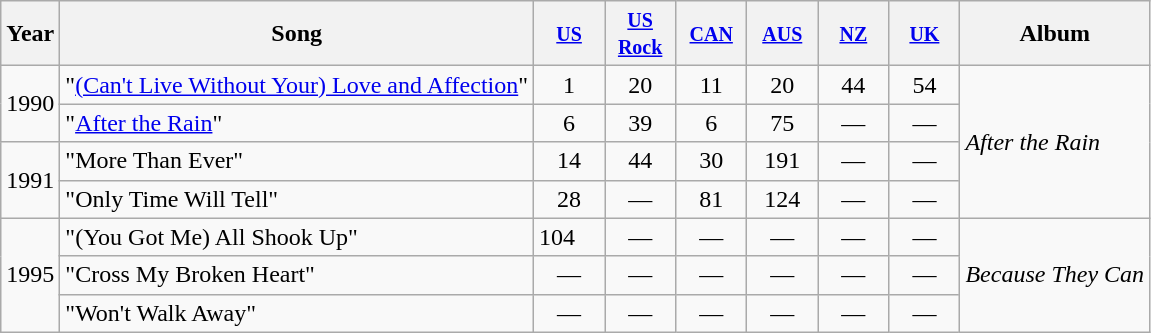<table class="wikitable">
<tr>
<th>Year</th>
<th>Song</th>
<th width="40"><small><a href='#'>US</a></small></th>
<th width="40"><small><a href='#'>US<br>Rock</a></small></th>
<th width="40"><small><a href='#'>CAN</a></small></th>
<th width="40"><small><a href='#'>AUS</a></small><br></th>
<th width="40"><small><a href='#'>NZ</a></small></th>
<th width="40"><small><a href='#'>UK</a></small><br></th>
<th>Album</th>
</tr>
<tr>
<td rowspan="2">1990</td>
<td>"<a href='#'>(Can't Live Without Your) Love and Affection</a>"</td>
<td align="center">1</td>
<td align="center">20</td>
<td align="center">11</td>
<td align="center">20</td>
<td align="center">44</td>
<td align="center">54</td>
<td rowspan="4"><em>After the Rain</em></td>
</tr>
<tr>
<td>"<a href='#'>After the Rain</a>"</td>
<td align="center">6</td>
<td align="center">39</td>
<td align="center">6</td>
<td align="center">75</td>
<td align="center">—</td>
<td align="center">—</td>
</tr>
<tr>
<td rowspan="2">1991</td>
<td>"More Than Ever"</td>
<td align="center">14</td>
<td align="center">44</td>
<td align="center">30</td>
<td align="center">191</td>
<td align="center">—</td>
<td align="center">—</td>
</tr>
<tr>
<td>"Only Time Will Tell"</td>
<td align="center">28</td>
<td align="center">—</td>
<td align="center">81</td>
<td align="center">124</td>
<td align="center">—</td>
<td align="center">—</td>
</tr>
<tr>
<td rowspan="3">1995</td>
<td>"(You Got Me) All Shook Up"</td>
<td>104</td>
<td align="center">—</td>
<td align="center">—</td>
<td align="center">—</td>
<td align="center">—</td>
<td align="center">—</td>
<td rowspan="3"><em>Because They Can</em></td>
</tr>
<tr>
<td>"Cross My Broken Heart"</td>
<td align="center">—</td>
<td align="center">—</td>
<td align="center">—</td>
<td align="center">—</td>
<td align="center">—</td>
<td align="center">—</td>
</tr>
<tr>
<td>"Won't Walk Away"</td>
<td align="center">—</td>
<td align="center">—</td>
<td align="center">—</td>
<td align="center">—</td>
<td align="center">—</td>
<td align="center">—</td>
</tr>
</table>
